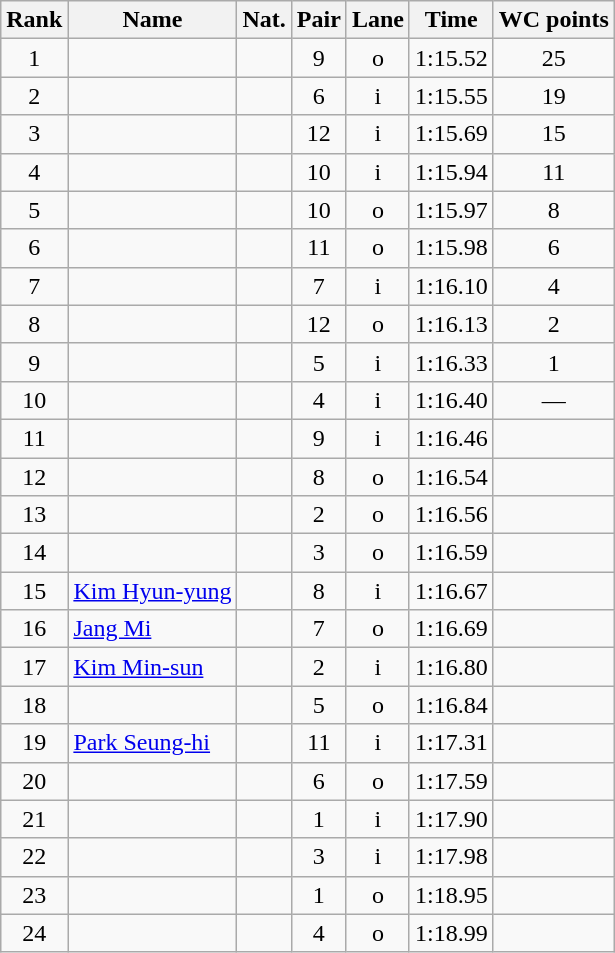<table class="wikitable sortable" style="text-align:center">
<tr>
<th>Rank</th>
<th>Name</th>
<th>Nat.</th>
<th>Pair</th>
<th>Lane</th>
<th>Time</th>
<th>WC points</th>
</tr>
<tr>
<td>1</td>
<td align=left></td>
<td></td>
<td>9</td>
<td>o</td>
<td>1:15.52</td>
<td>25</td>
</tr>
<tr>
<td>2</td>
<td align=left></td>
<td></td>
<td>6</td>
<td>i</td>
<td>1:15.55</td>
<td>19</td>
</tr>
<tr>
<td>3</td>
<td align=left></td>
<td></td>
<td>12</td>
<td>i</td>
<td>1:15.69</td>
<td>15</td>
</tr>
<tr>
<td>4</td>
<td align=left></td>
<td></td>
<td>10</td>
<td>i</td>
<td>1:15.94</td>
<td>11</td>
</tr>
<tr>
<td>5</td>
<td align=left></td>
<td></td>
<td>10</td>
<td>o</td>
<td>1:15.97</td>
<td>8</td>
</tr>
<tr>
<td>6</td>
<td align=left></td>
<td></td>
<td>11</td>
<td>o</td>
<td>1:15.98</td>
<td>6</td>
</tr>
<tr>
<td>7</td>
<td align=left></td>
<td></td>
<td>7</td>
<td>i</td>
<td>1:16.10</td>
<td>4</td>
</tr>
<tr>
<td>8</td>
<td align=left></td>
<td></td>
<td>12</td>
<td>o</td>
<td>1:16.13</td>
<td>2</td>
</tr>
<tr>
<td>9</td>
<td align=left></td>
<td></td>
<td>5</td>
<td>i</td>
<td>1:16.33</td>
<td>1</td>
</tr>
<tr>
<td>10</td>
<td align=left></td>
<td></td>
<td>4</td>
<td>i</td>
<td>1:16.40</td>
<td>—</td>
</tr>
<tr>
<td>11</td>
<td align=left></td>
<td></td>
<td>9</td>
<td>i</td>
<td>1:16.46</td>
<td></td>
</tr>
<tr>
<td>12</td>
<td align=left></td>
<td></td>
<td>8</td>
<td>o</td>
<td>1:16.54</td>
<td></td>
</tr>
<tr>
<td>13</td>
<td align=left></td>
<td></td>
<td>2</td>
<td>o</td>
<td>1:16.56</td>
<td></td>
</tr>
<tr>
<td>14</td>
<td align=left></td>
<td></td>
<td>3</td>
<td>o</td>
<td>1:16.59</td>
<td></td>
</tr>
<tr>
<td>15</td>
<td align=left><a href='#'>Kim Hyun-yung</a></td>
<td></td>
<td>8</td>
<td>i</td>
<td>1:16.67</td>
<td></td>
</tr>
<tr>
<td>16</td>
<td align=left><a href='#'>Jang Mi</a></td>
<td></td>
<td>7</td>
<td>o</td>
<td>1:16.69</td>
<td></td>
</tr>
<tr>
<td>17</td>
<td align=left><a href='#'>Kim Min-sun</a></td>
<td></td>
<td>2</td>
<td>i</td>
<td>1:16.80</td>
<td></td>
</tr>
<tr>
<td>18</td>
<td align=left></td>
<td></td>
<td>5</td>
<td>o</td>
<td>1:16.84</td>
<td></td>
</tr>
<tr>
<td>19</td>
<td align=left><a href='#'>Park Seung-hi</a></td>
<td></td>
<td>11</td>
<td>i</td>
<td>1:17.31</td>
<td></td>
</tr>
<tr>
<td>20</td>
<td align=left></td>
<td></td>
<td>6</td>
<td>o</td>
<td>1:17.59</td>
<td></td>
</tr>
<tr>
<td>21</td>
<td align=left></td>
<td></td>
<td>1</td>
<td>i</td>
<td>1:17.90</td>
<td></td>
</tr>
<tr>
<td>22</td>
<td align=left></td>
<td></td>
<td>3</td>
<td>i</td>
<td>1:17.98</td>
<td></td>
</tr>
<tr>
<td>23</td>
<td align=left></td>
<td></td>
<td>1</td>
<td>o</td>
<td>1:18.95</td>
<td></td>
</tr>
<tr>
<td>24</td>
<td align=left></td>
<td></td>
<td>4</td>
<td>o</td>
<td>1:18.99</td>
<td></td>
</tr>
</table>
